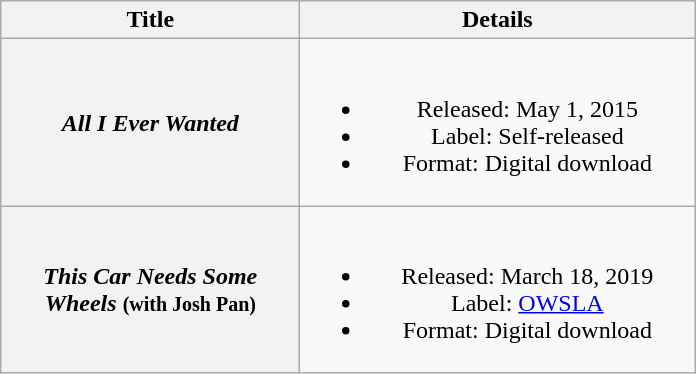<table class="wikitable plainrowheaders" style="text-align:center;" border="1">
<tr>
<th scope="col" style="width:12em;">Title</th>
<th scope="col" style="width:16em;">Details</th>
</tr>
<tr>
<th scope="row"><em>All I Ever Wanted</em></th>
<td><br><ul><li>Released: May 1, 2015</li><li>Label: Self-released</li><li>Format: Digital download</li></ul></td>
</tr>
<tr>
<th scope="row"><em>This Car Needs Some Wheels</em> <small>(with Josh Pan)</small></th>
<td><br><ul><li>Released: March 18, 2019</li><li>Label: <a href='#'>OWSLA</a></li><li>Format: Digital download</li></ul></td>
</tr>
</table>
